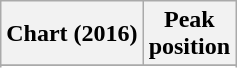<table class="wikitable sortable plainrowheaders" style="text-align:center">
<tr>
<th scope="col">Chart (2016)</th>
<th scope="col">Peak<br> position</th>
</tr>
<tr>
</tr>
<tr>
</tr>
</table>
